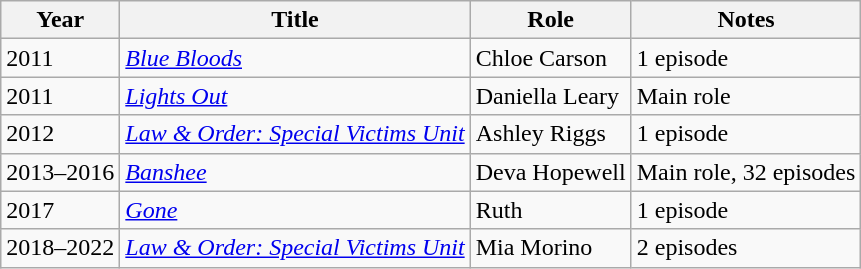<table class="wikitable sortable">
<tr>
<th>Year</th>
<th>Title</th>
<th>Role</th>
<th class="unsortable">Notes</th>
</tr>
<tr>
<td>2011</td>
<td data-sort-value="Blue Bloods"><em><a href='#'>Blue Bloods</a></em></td>
<td>Chloe Carson</td>
<td>1 episode</td>
</tr>
<tr>
<td>2011</td>
<td data-sort-value="Lights Out"><em><a href='#'>Lights Out</a></em></td>
<td>Daniella Leary</td>
<td>Main role</td>
</tr>
<tr>
<td>2012</td>
<td><em><a href='#'>Law & Order: Special Victims Unit</a></em></td>
<td>Ashley Riggs</td>
<td>1 episode</td>
</tr>
<tr>
<td>2013–2016</td>
<td data-sort-value="Banshee"><em><a href='#'>Banshee</a></em></td>
<td>Deva Hopewell</td>
<td>Main role, 32 episodes</td>
</tr>
<tr>
<td>2017</td>
<td data-sort-value="Gone"><em><a href='#'>Gone</a></em></td>
<td>Ruth</td>
<td>1 episode</td>
</tr>
<tr>
<td>2018–2022</td>
<td><em><a href='#'>Law & Order: Special Victims Unit</a></em></td>
<td>Mia Morino</td>
<td>2 episodes</td>
</tr>
</table>
